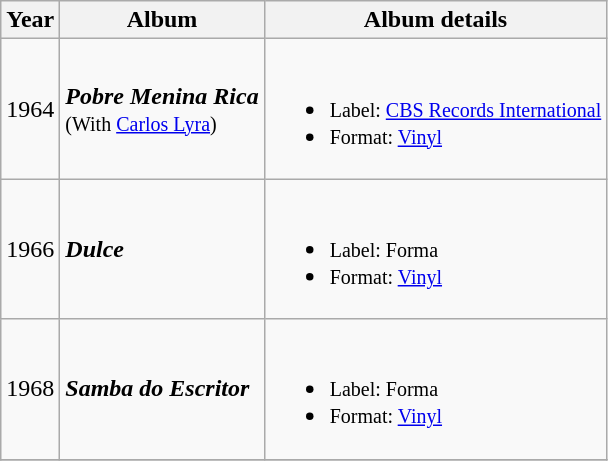<table class="wikitable">
<tr>
<th>Year</th>
<th>Album</th>
<th>Album details</th>
</tr>
<tr>
<td>1964</td>
<td><strong><em>Pobre Menina Rica</em></strong><br><small>(With <a href='#'>Carlos Lyra</a>)</small><br></td>
<td><br><ul><li><small>Label: <a href='#'>CBS Records International</a></small></li><li><small>Format: <a href='#'>Vinyl</a></small></li></ul></td>
</tr>
<tr>
<td>1966</td>
<td><strong><em>Dulce</em></strong></td>
<td><br><ul><li><small>Label: Forma</small></li><li><small>Format: <a href='#'>Vinyl</a></small></li></ul></td>
</tr>
<tr>
<td>1968</td>
<td><strong><em>Samba do Escritor</em></strong></td>
<td><br><ul><li><small>Label: Forma</small></li><li><small>Format: <a href='#'>Vinyl</a></small></li></ul></td>
</tr>
<tr>
</tr>
</table>
